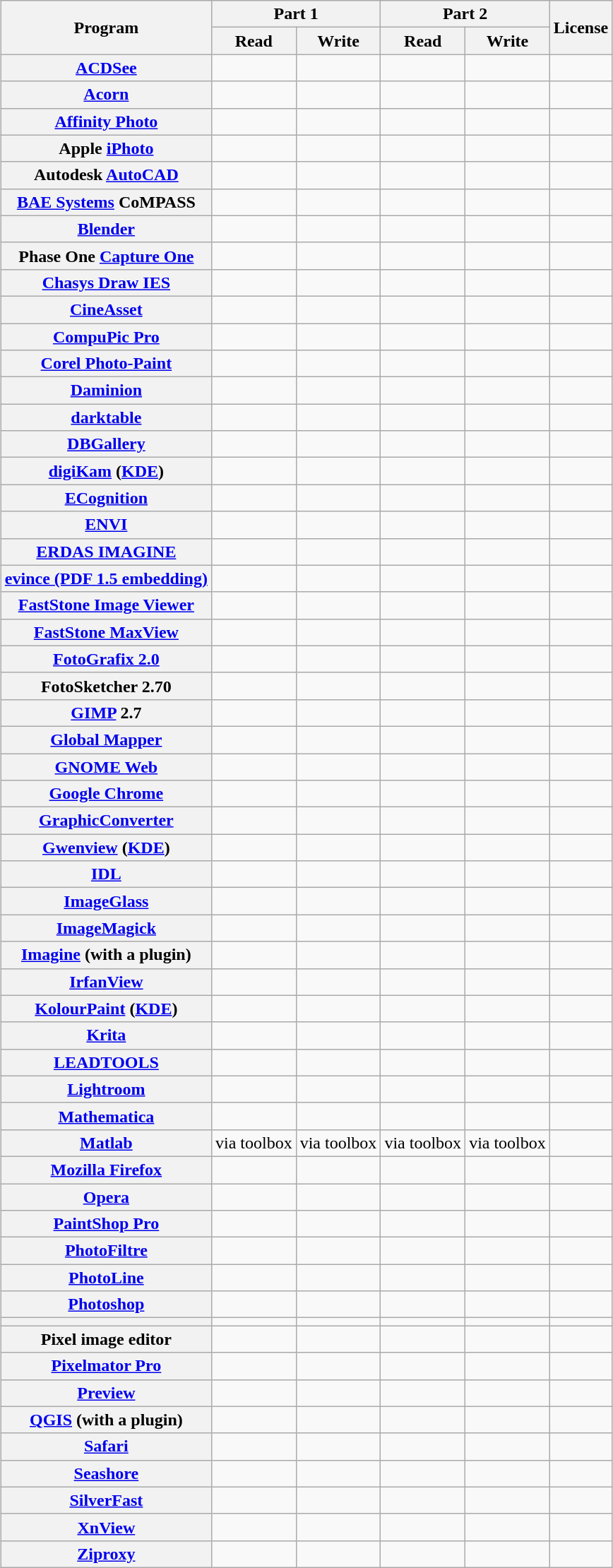<table class="wikitable sortable" style="margin: 1em auto 1em auto">
<tr>
<th rowspan="2">Program</th>
<th colspan="2">Part 1</th>
<th colspan="2">Part 2</th>
<th rowspan="2">License</th>
</tr>
<tr>
<th>Read</th>
<th>Write</th>
<th>Read</th>
<th>Write</th>
</tr>
<tr>
<th><a href='#'>ACDSee</a></th>
<td></td>
<td></td>
<td></td>
<td></td>
<td></td>
</tr>
<tr>
<th><a href='#'>Acorn</a></th>
<td></td>
<td></td>
<td></td>
<td></td>
<td></td>
</tr>
<tr>
<th><a href='#'>Affinity Photo</a> </th>
<td></td>
<td></td>
<td></td>
<td></td>
<td></td>
</tr>
<tr>
<th>Apple <a href='#'>iPhoto</a></th>
<td></td>
<td></td>
<td></td>
<td></td>
<td></td>
</tr>
<tr>
<th>Autodesk <a href='#'>AutoCAD</a></th>
<td></td>
<td></td>
<td></td>
<td></td>
<td></td>
</tr>
<tr>
<th><a href='#'>BAE Systems</a> CoMPASS</th>
<td></td>
<td></td>
<td></td>
<td></td>
<td></td>
</tr>
<tr>
<th><a href='#'>Blender</a></th>
<td></td>
<td></td>
<td></td>
<td></td>
<td></td>
</tr>
<tr>
<th>Phase One <a href='#'>Capture One</a></th>
<td></td>
<td></td>
<td></td>
<td></td>
<td></td>
</tr>
<tr>
<th><a href='#'>Chasys Draw IES</a></th>
<td></td>
<td></td>
<td></td>
<td></td>
<td></td>
</tr>
<tr>
<th><a href='#'>CineAsset</a></th>
<td></td>
<td></td>
<td></td>
<td></td>
<td></td>
</tr>
<tr>
<th><a href='#'>CompuPic Pro</a></th>
<td></td>
<td></td>
<td></td>
<td></td>
<td></td>
</tr>
<tr>
<th><a href='#'>Corel Photo-Paint</a></th>
<td></td>
<td></td>
<td></td>
<td></td>
<td></td>
</tr>
<tr>
<th><a href='#'>Daminion</a></th>
<td></td>
<td></td>
<td></td>
<td></td>
<td></td>
</tr>
<tr>
<th><a href='#'>darktable</a></th>
<td></td>
<td></td>
<td></td>
<td></td>
<td></td>
</tr>
<tr>
<th><a href='#'>DBGallery</a></th>
<td></td>
<td></td>
<td></td>
<td></td>
<td></td>
</tr>
<tr>
<th><a href='#'>digiKam</a> (<a href='#'>KDE</a>)</th>
<td></td>
<td></td>
<td></td>
<td></td>
<td></td>
</tr>
<tr>
<th><a href='#'>ECognition</a></th>
<td></td>
<td></td>
<td></td>
<td></td>
<td></td>
</tr>
<tr>
<th><a href='#'>ENVI</a></th>
<td></td>
<td></td>
<td></td>
<td></td>
<td></td>
</tr>
<tr>
<th><a href='#'>ERDAS IMAGINE</a></th>
<td></td>
<td></td>
<td></td>
<td></td>
<td></td>
</tr>
<tr>
<th><a href='#'>evince (PDF 1.5 embedding)</a></th>
<td></td>
<td></td>
<td></td>
<td></td>
<td></td>
</tr>
<tr>
<th><a href='#'>FastStone Image Viewer</a></th>
<td></td>
<td></td>
<td></td>
<td></td>
<td></td>
</tr>
<tr>
<th><a href='#'>FastStone MaxView</a></th>
<td></td>
<td></td>
<td></td>
<td></td>
<td></td>
</tr>
<tr>
<th><a href='#'>FotoGrafix 2.0</a></th>
<td></td>
<td></td>
<td></td>
<td></td>
<td></td>
</tr>
<tr>
<th>FotoSketcher 2.70</th>
<td></td>
<td></td>
<td></td>
<td></td>
<td></td>
</tr>
<tr>
<th><a href='#'>GIMP</a> 2.7</th>
<td></td>
<td></td>
<td></td>
<td></td>
<td></td>
</tr>
<tr>
<th><a href='#'>Global Mapper</a></th>
<td></td>
<td></td>
<td></td>
<td></td>
<td></td>
</tr>
<tr>
<th><a href='#'>GNOME Web</a></th>
<td></td>
<td></td>
<td></td>
<td></td>
<td></td>
</tr>
<tr>
<th><a href='#'>Google Chrome</a></th>
<td></td>
<td></td>
<td></td>
<td></td>
<td></td>
</tr>
<tr>
<th><a href='#'>GraphicConverter</a></th>
<td></td>
<td></td>
<td></td>
<td></td>
<td></td>
</tr>
<tr>
<th><a href='#'>Gwenview</a> (<a href='#'>KDE</a>)</th>
<td></td>
<td></td>
<td></td>
<td></td>
<td></td>
</tr>
<tr>
<th><a href='#'>IDL</a></th>
<td></td>
<td></td>
<td></td>
<td></td>
<td></td>
</tr>
<tr>
<th><a href='#'>ImageGlass</a></th>
<td></td>
<td></td>
<td></td>
<td></td>
<td></td>
</tr>
<tr>
<th><a href='#'>ImageMagick</a></th>
<td></td>
<td></td>
<td></td>
<td></td>
<td></td>
</tr>
<tr>
<th><a href='#'>Imagine</a> (with a plugin)</th>
<td></td>
<td></td>
<td></td>
<td></td>
<td></td>
</tr>
<tr>
<th><a href='#'>IrfanView</a></th>
<td></td>
<td></td>
<td></td>
<td></td>
<td></td>
</tr>
<tr>
<th><a href='#'>KolourPaint</a> (<a href='#'>KDE</a>)</th>
<td></td>
<td></td>
<td></td>
<td></td>
<td></td>
</tr>
<tr>
<th><a href='#'>Krita</a></th>
<td></td>
<td></td>
<td></td>
<td></td>
<td></td>
</tr>
<tr>
<th><a href='#'>LEADTOOLS</a></th>
<td></td>
<td></td>
<td></td>
<td></td>
<td></td>
</tr>
<tr>
<th><a href='#'>Lightroom</a></th>
<td></td>
<td></td>
<td></td>
<td></td>
<td></td>
</tr>
<tr>
<th><a href='#'>Mathematica</a></th>
<td></td>
<td></td>
<td></td>
<td></td>
<td></td>
</tr>
<tr>
<th><a href='#'>Matlab</a></th>
<td>via toolbox</td>
<td>via toolbox</td>
<td>via toolbox</td>
<td>via toolbox</td>
<td></td>
</tr>
<tr>
<th><a href='#'>Mozilla Firefox</a></th>
<td></td>
<td></td>
<td></td>
<td></td>
<td></td>
</tr>
<tr>
<th><a href='#'>Opera</a></th>
<td></td>
<td></td>
<td></td>
<td></td>
<td></td>
</tr>
<tr>
<th><a href='#'>PaintShop Pro</a></th>
<td></td>
<td></td>
<td></td>
<td></td>
<td></td>
</tr>
<tr>
<th><a href='#'>PhotoFiltre</a></th>
<td></td>
<td></td>
<td></td>
<td></td>
<td></td>
</tr>
<tr>
<th><a href='#'>PhotoLine</a></th>
<td></td>
<td></td>
<td></td>
<td></td>
<td></td>
</tr>
<tr>
<th><a href='#'>Photoshop</a> </th>
<td></td>
<td></td>
<td></td>
<td></td>
<td></td>
</tr>
<tr>
<th></th>
<td></td>
<td></td>
<td></td>
<td></td>
<td></td>
</tr>
<tr>
<th>Pixel image editor</th>
<td></td>
<td></td>
<td></td>
<td></td>
<td></td>
</tr>
<tr>
<th><a href='#'>Pixelmator Pro</a></th>
<td></td>
<td></td>
<td></td>
<td></td>
<td></td>
</tr>
<tr>
<th><a href='#'>Preview</a>  </th>
<td></td>
<td></td>
<td></td>
<td></td>
<td></td>
</tr>
<tr>
<th><a href='#'>QGIS</a> (with a plugin)</th>
<td></td>
<td></td>
<td></td>
<td></td>
<td></td>
</tr>
<tr>
<th><a href='#'>Safari</a></th>
<td></td>
<td></td>
<td></td>
<td></td>
<td></td>
</tr>
<tr>
<th><a href='#'>Seashore</a></th>
<td></td>
<td></td>
<td></td>
<td></td>
<td></td>
</tr>
<tr>
<th><a href='#'>SilverFast</a></th>
<td></td>
<td></td>
<td></td>
<td></td>
<td></td>
</tr>
<tr>
<th><a href='#'>XnView</a></th>
<td></td>
<td></td>
<td></td>
<td></td>
<td></td>
</tr>
<tr>
<th><a href='#'>Ziproxy</a></th>
<td></td>
<td></td>
<td></td>
<td></td>
<td></td>
</tr>
</table>
